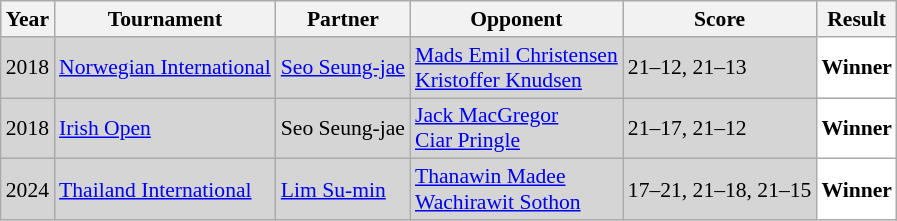<table class="sortable wikitable" style="font-size: 90%;">
<tr>
<th>Year</th>
<th>Tournament</th>
<th>Partner</th>
<th>Opponent</th>
<th>Score</th>
<th>Result</th>
</tr>
<tr style="background:#D5D5D5">
<td align="center">2018</td>
<td align="left"><a href='#'>Norwegian International</a></td>
<td align="left"> <a href='#'>Seo Seung-jae</a></td>
<td align="left"> <a href='#'>Mads Emil Christensen</a><br> <a href='#'>Kristoffer Knudsen</a></td>
<td align="left">21–12, 21–13</td>
<td style="text-align:left; background:white"> <strong>Winner</strong></td>
</tr>
<tr style="background:#D5D5D5">
<td align="center">2018</td>
<td align="left"><a href='#'>Irish Open</a></td>
<td align="left"> Seo Seung-jae</td>
<td align="left"> <a href='#'>Jack MacGregor</a><br> <a href='#'>Ciar Pringle</a></td>
<td align="left">21–17, 21–12</td>
<td style="text-align:left; background:white"> <strong>Winner</strong></td>
</tr>
<tr style="background:#D5D5D5">
<td align="center">2024</td>
<td align="left"><a href='#'>Thailand International</a></td>
<td align="left"> <a href='#'>Lim Su-min</a></td>
<td align="left"> <a href='#'>Thanawin Madee</a> <br>  <a href='#'>Wachirawit Sothon</a></td>
<td align="left">17–21, 21–18, 21–15</td>
<td style="text-align:left; background:white"> <strong>Winner</strong></td>
</tr>
</table>
